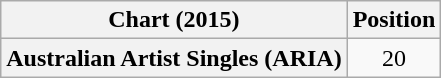<table class="wikitable plainrowheaders" style="text-align:center">
<tr>
<th scope="col">Chart (2015)</th>
<th scope="col">Position</th>
</tr>
<tr>
<th scope="row">Australian Artist Singles (ARIA)</th>
<td>20</td>
</tr>
</table>
